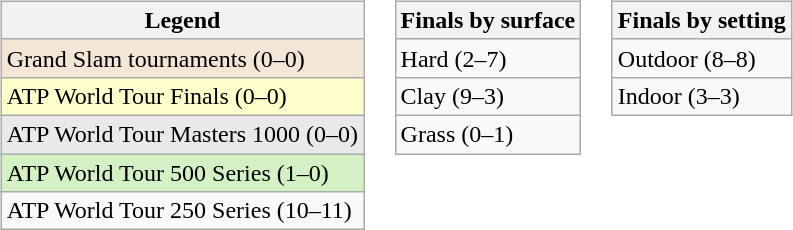<table>
<tr valign="top">
<td><br><table class="wikitable">
<tr>
<th>Legend</th>
</tr>
<tr style="background:#f3e6d7;">
<td>Grand Slam tournaments (0–0)</td>
</tr>
<tr style="background:#ffffcc;">
<td>ATP World Tour Finals (0–0)</td>
</tr>
<tr style="background:#e9e9e9;">
<td>ATP World Tour Masters 1000 (0–0)</td>
</tr>
<tr style="background:#d4f1c5;">
<td>ATP World Tour 500 Series (1–0)</td>
</tr>
<tr>
<td>ATP World Tour 250 Series (10–11)</td>
</tr>
</table>
</td>
<td><br><table class="wikitable">
<tr>
<th>Finals by surface</th>
</tr>
<tr>
<td>Hard (2–7)</td>
</tr>
<tr>
<td>Clay (9–3)</td>
</tr>
<tr>
<td>Grass (0–1)</td>
</tr>
</table>
</td>
<td><br><table class="wikitable">
<tr>
<th>Finals by setting</th>
</tr>
<tr>
<td>Outdoor (8–8)</td>
</tr>
<tr>
<td>Indoor (3–3)</td>
</tr>
</table>
</td>
</tr>
</table>
